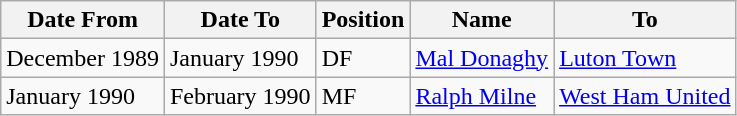<table class="wikitable">
<tr>
<th>Date From</th>
<th>Date To</th>
<th>Position</th>
<th>Name</th>
<th>To</th>
</tr>
<tr>
<td>December 1989</td>
<td>January 1990</td>
<td>DF</td>
<td> <a href='#'>Mal Donaghy</a></td>
<td> <a href='#'>Luton Town</a></td>
</tr>
<tr>
<td>January 1990</td>
<td>February 1990</td>
<td>MF</td>
<td> <a href='#'>Ralph Milne</a></td>
<td> <a href='#'>West Ham United</a></td>
</tr>
</table>
